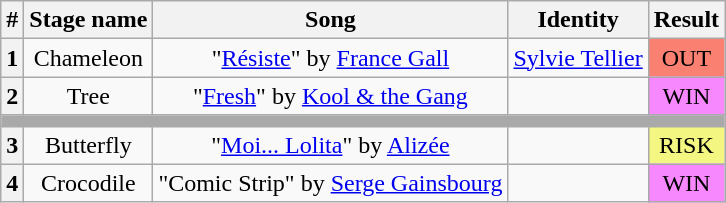<table class="wikitable plainrowheaders" style="text-align: center;">
<tr>
<th>#</th>
<th>Stage name</th>
<th>Song</th>
<th>Identity</th>
<th>Result</th>
</tr>
<tr>
<th>1</th>
<td>Chameleon</td>
<td>"<a href='#'>Résiste</a>" by <a href='#'>France Gall</a></td>
<td><a href='#'>Sylvie Tellier</a></td>
<td bgcolor=salmon>OUT</td>
</tr>
<tr>
<th>2</th>
<td>Tree</td>
<td>"<a href='#'>Fresh</a>" by <a href='#'>Kool & the Gang</a></td>
<td></td>
<td bgcolor=#F888FD>WIN</td>
</tr>
<tr>
<td colspan="5" style="background:darkgray"></td>
</tr>
<tr>
<th>3</th>
<td>Butterfly</td>
<td>"<a href='#'>Moi... Lolita</a>" by <a href='#'>Alizée</a></td>
<td></td>
<td bgcolor="#F3F781">RISK</td>
</tr>
<tr>
<th>4</th>
<td>Crocodile</td>
<td>"Comic Strip" by <a href='#'>Serge Gainsbourg</a></td>
<td></td>
<td bgcolor=#F888FD>WIN</td>
</tr>
</table>
